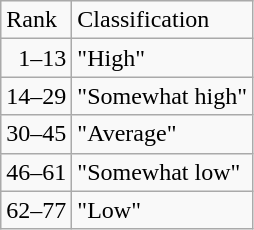<table class="wikitable" ---valign=top>
<tr>
<td>Rank</td>
<td>Classification</td>
</tr>
<tr>
<td>  1–13</td>
<td>"High"</td>
</tr>
<tr>
<td>14–29</td>
<td>"Somewhat high"</td>
</tr>
<tr>
<td>30–45</td>
<td>"Average"</td>
</tr>
<tr>
<td>46–61</td>
<td>"Somewhat low"</td>
</tr>
<tr>
<td>62–77</td>
<td>"Low"</td>
</tr>
</table>
